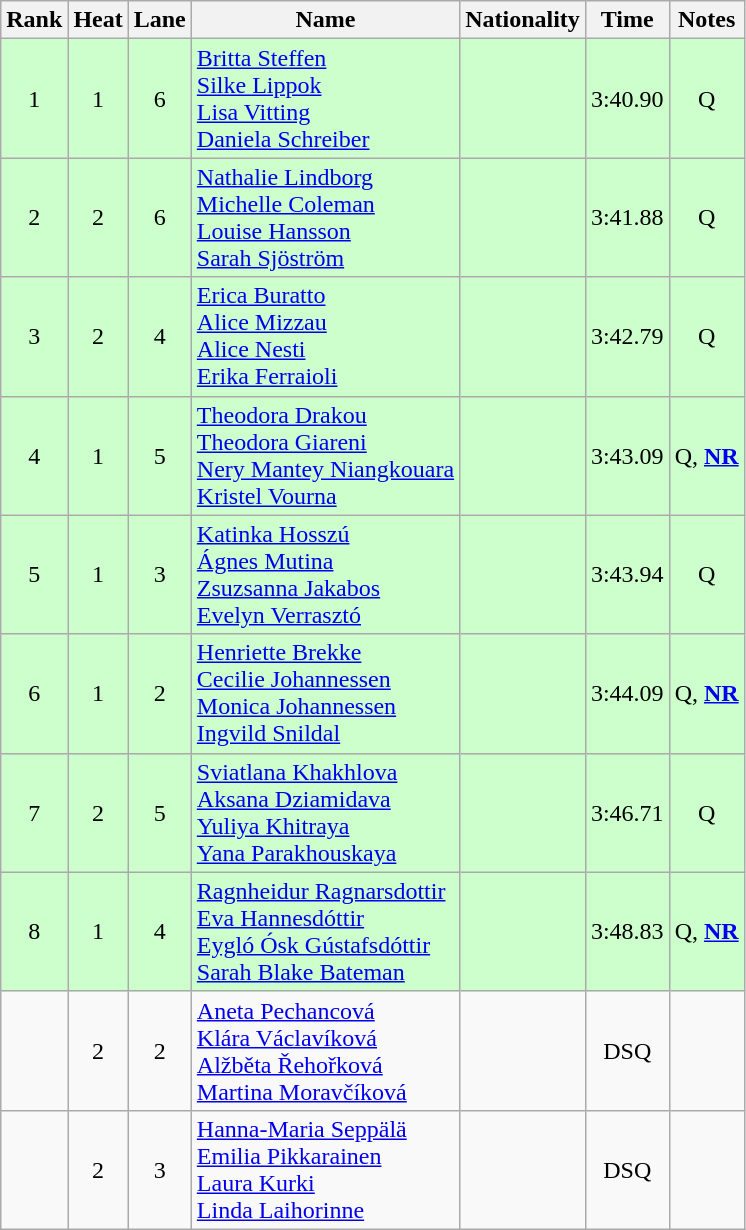<table class="wikitable sortable" style="text-align:center">
<tr>
<th>Rank</th>
<th>Heat</th>
<th>Lane</th>
<th>Name</th>
<th>Nationality</th>
<th>Time</th>
<th>Notes</th>
</tr>
<tr bgcolor=ccffcc>
<td>1</td>
<td>1</td>
<td>6</td>
<td align=left><a href='#'>Britta Steffen</a><br><a href='#'>Silke Lippok</a><br><a href='#'>Lisa Vitting</a><br><a href='#'>Daniela Schreiber</a></td>
<td align=left></td>
<td>3:40.90</td>
<td>Q</td>
</tr>
<tr bgcolor=ccffcc>
<td>2</td>
<td>2</td>
<td>6</td>
<td align=left><a href='#'>Nathalie Lindborg</a><br><a href='#'>Michelle Coleman</a><br><a href='#'>Louise Hansson</a><br><a href='#'>Sarah Sjöström</a></td>
<td align=left></td>
<td>3:41.88</td>
<td>Q</td>
</tr>
<tr bgcolor=ccffcc>
<td>3</td>
<td>2</td>
<td>4</td>
<td align=left><a href='#'>Erica Buratto</a><br><a href='#'>Alice Mizzau</a><br><a href='#'>Alice Nesti</a><br><a href='#'>Erika Ferraioli</a></td>
<td align=left></td>
<td>3:42.79</td>
<td>Q</td>
</tr>
<tr bgcolor=ccffcc>
<td>4</td>
<td>1</td>
<td>5</td>
<td align=left><a href='#'>Theodora Drakou</a><br><a href='#'>Theodora Giareni</a><br><a href='#'>Nery Mantey Niangkouara</a><br><a href='#'>Kristel Vourna</a></td>
<td align=left></td>
<td>3:43.09</td>
<td>Q, <strong><a href='#'>NR</a></strong></td>
</tr>
<tr bgcolor=ccffcc>
<td>5</td>
<td>1</td>
<td>3</td>
<td align=left><a href='#'>Katinka Hosszú</a><br><a href='#'>Ágnes Mutina</a><br><a href='#'>Zsuzsanna Jakabos</a><br><a href='#'>Evelyn Verrasztó</a></td>
<td align=left></td>
<td>3:43.94</td>
<td>Q</td>
</tr>
<tr bgcolor=ccffcc>
<td>6</td>
<td>1</td>
<td>2</td>
<td align=left><a href='#'>Henriette Brekke</a><br><a href='#'>Cecilie Johannessen</a><br><a href='#'>Monica Johannessen</a><br><a href='#'>Ingvild Snildal</a></td>
<td align=left></td>
<td>3:44.09</td>
<td>Q, <strong><a href='#'>NR</a></strong></td>
</tr>
<tr bgcolor=ccffcc>
<td>7</td>
<td>2</td>
<td>5</td>
<td align=left><a href='#'>Sviatlana Khakhlova</a><br><a href='#'>Aksana Dziamidava</a><br><a href='#'>Yuliya Khitraya</a><br><a href='#'>Yana Parakhouskaya</a></td>
<td align=left></td>
<td>3:46.71</td>
<td>Q</td>
</tr>
<tr bgcolor=ccffcc>
<td>8</td>
<td>1</td>
<td>4</td>
<td align=left><a href='#'>Ragnheidur Ragnarsdottir</a><br><a href='#'>Eva Hannesdóttir</a><br><a href='#'>Eygló Ósk Gústafsdóttir</a><br><a href='#'>Sarah Blake Bateman</a></td>
<td align=left></td>
<td>3:48.83</td>
<td>Q, <strong><a href='#'>NR</a></strong></td>
</tr>
<tr>
<td></td>
<td>2</td>
<td>2</td>
<td align=left><a href='#'>Aneta Pechancová</a><br><a href='#'>Klára Václavíková</a><br><a href='#'>Alžběta Řehořková</a><br><a href='#'>Martina Moravčíková</a></td>
<td align=left></td>
<td>DSQ</td>
<td></td>
</tr>
<tr>
<td></td>
<td>2</td>
<td>3</td>
<td align=left><a href='#'>Hanna-Maria Seppälä</a><br><a href='#'>Emilia Pikkarainen</a><br><a href='#'>Laura Kurki</a><br><a href='#'>Linda Laihorinne</a></td>
<td align=left></td>
<td>DSQ</td>
<td></td>
</tr>
</table>
